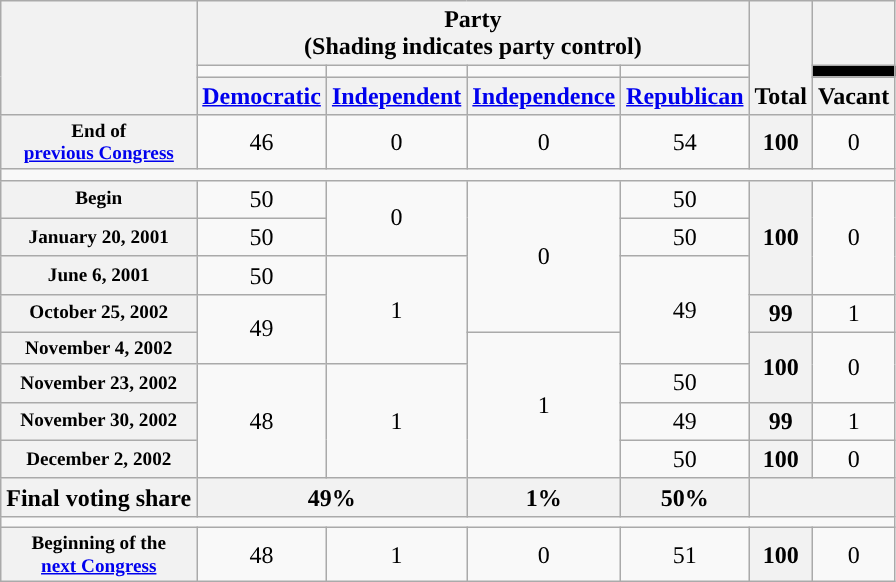<table class=wikitable style="text-align:center">
<tr style="vertical-align:bottom;">
<th rowspan=3></th>
<th colspan=4>Party <div>(Shading indicates party control)</div></th>
<th rowspan=3>Total</th>
<th></th>
</tr>
<tr style="height:5px">
<td style="background-color:"></td>
<td style="background-color:"></td>
<td style="background-color:"></td>
<td style="background-color:"></td>
<td style="background-color:black"></td>
</tr>
<tr valign= bottom>
<th><a href='#'>Democratic</a></th>
<th><a href='#'>Independent</a></th>
<th><a href='#'>Independence</a></th>
<th><a href='#'>Republican</a></th>
<th>Vacant</th>
</tr>
<tr>
<th nowrap style="font-size:80%">End of<br><a href='#'>previous Congress</a></th>
<td>46</td>
<td>0</td>
<td>0</td>
<td>54</td>
<th>100</th>
<td>0</td>
</tr>
<tr>
<td colspan=8></td>
</tr>
<tr>
<th nowrap style="font-size:80%">Begin</th>
<td>50</td>
<td rowspan=2>0</td>
<td rowspan=4>0</td>
<td>50</td>
<th rowspan=3>100</th>
<td rowspan=3>0</td>
</tr>
<tr>
<th nowrap style="font-size:80%">January 20, 2001</th>
<td>50</td>
<td>50</td>
</tr>
<tr>
<th nowrap style="font-size:80%">June 6, 2001</th>
<td>50</td>
<td rowspan=3 >1</td>
<td rowspan=3>49</td>
</tr>
<tr>
<th nowrap style="font-size:80%">October 25, 2002</th>
<td rowspan=2 >49</td>
<th>99</th>
<td>1</td>
</tr>
<tr>
<th nowrap style="font-size:80%">November 4, 2002</th>
<td rowspan=4>1</td>
<th rowspan=2>100</th>
<td rowspan=2>0</td>
</tr>
<tr>
<th nowrap style="font-size:80%">November 23, 2002</th>
<td rowspan=3>48</td>
<td rowspan=3>1</td>
<td>50</td>
</tr>
<tr>
<th nowrap style="font-size:80%">November 30, 2002</th>
<td>49</td>
<th>99</th>
<td>1</td>
</tr>
<tr>
<th nowrap style="font-size:80%">December 2, 2002</th>
<td>50</td>
<th>100</th>
<td>0</td>
</tr>
<tr>
<th>Final voting share</th>
<th colspan=2>49%</th>
<th>1%</th>
<th>50%</th>
<th colspan=2></th>
</tr>
<tr>
<td colspan=8></td>
</tr>
<tr>
<th nowrap style="font-size:80%">Beginning of the<br><a href='#'>next Congress</a></th>
<td>48</td>
<td>1</td>
<td>0</td>
<td>51</td>
<th>100</th>
<td>0</td>
</tr>
</table>
